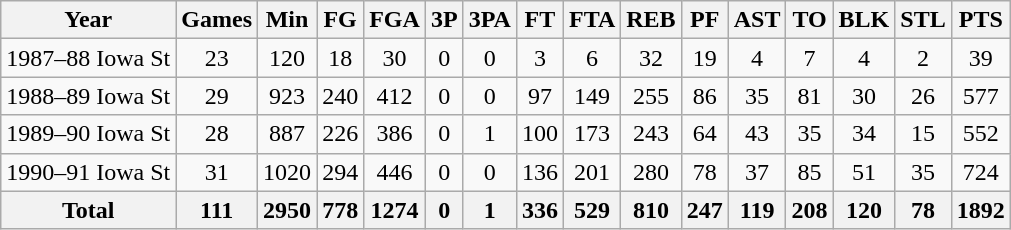<table class="wikitable" style="text-align:center">
<tr>
<th>Year</th>
<th>Games</th>
<th>Min</th>
<th>FG</th>
<th>FGA</th>
<th>3P</th>
<th>3PA</th>
<th>FT</th>
<th>FTA</th>
<th>REB</th>
<th>PF</th>
<th>AST</th>
<th>TO</th>
<th>BLK</th>
<th>STL</th>
<th>PTS</th>
</tr>
<tr>
<td>1987–88 Iowa St</td>
<td>23</td>
<td>120</td>
<td>18</td>
<td>30</td>
<td>0</td>
<td>0</td>
<td>3</td>
<td>6</td>
<td>32</td>
<td>19</td>
<td>4</td>
<td>7</td>
<td>4</td>
<td>2</td>
<td>39</td>
</tr>
<tr>
<td>1988–89 Iowa St</td>
<td>29</td>
<td>923</td>
<td>240</td>
<td>412</td>
<td>0</td>
<td>0</td>
<td>97</td>
<td>149</td>
<td>255</td>
<td>86</td>
<td>35</td>
<td>81</td>
<td>30</td>
<td>26</td>
<td>577</td>
</tr>
<tr>
<td>1989–90 Iowa St</td>
<td>28</td>
<td>887</td>
<td>226</td>
<td>386</td>
<td>0</td>
<td>1</td>
<td>100</td>
<td>173</td>
<td>243</td>
<td>64</td>
<td>43</td>
<td>35</td>
<td>34</td>
<td>15</td>
<td>552</td>
</tr>
<tr>
<td>1990–91 Iowa St</td>
<td>31</td>
<td>1020</td>
<td>294</td>
<td>446</td>
<td>0</td>
<td>0</td>
<td>136</td>
<td>201</td>
<td>280</td>
<td>78</td>
<td>37</td>
<td>85</td>
<td>51</td>
<td>35</td>
<td>724</td>
</tr>
<tr>
<th>Total</th>
<th>111</th>
<th>2950</th>
<th>778</th>
<th>1274</th>
<th>0</th>
<th>1</th>
<th>336</th>
<th>529</th>
<th>810</th>
<th>247</th>
<th>119</th>
<th>208</th>
<th>120</th>
<th>78</th>
<th>1892</th>
</tr>
</table>
